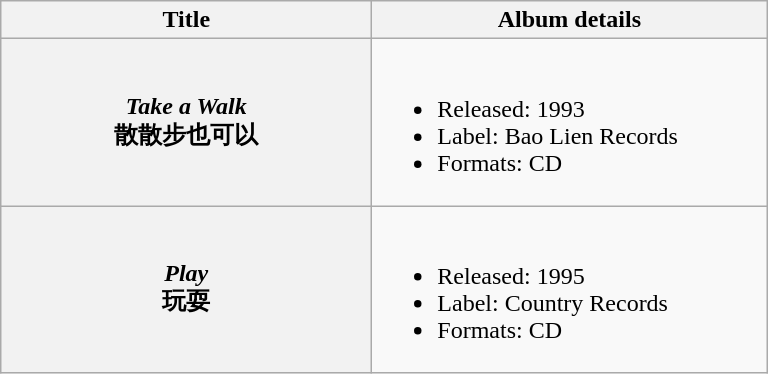<table class="wikitable plainrowheaders" style="text-align:center;">
<tr>
<th style="width:15em;">Title</th>
<th style="width:16em;">Album details</th>
</tr>
<tr>
<th scope="row"><em>Take a Walk</em> <br>散散步也可以</th>
<td align="left"><br><ul><li>Released: 1993</li><li>Label: Bao Lien Records</li><li>Formats: CD</li></ul></td>
</tr>
<tr>
<th scope="row"><em>Play</em> <br>玩耍</th>
<td align="left"><br><ul><li>Released: 1995</li><li>Label: Country Records</li><li>Formats: CD</li></ul></td>
</tr>
</table>
